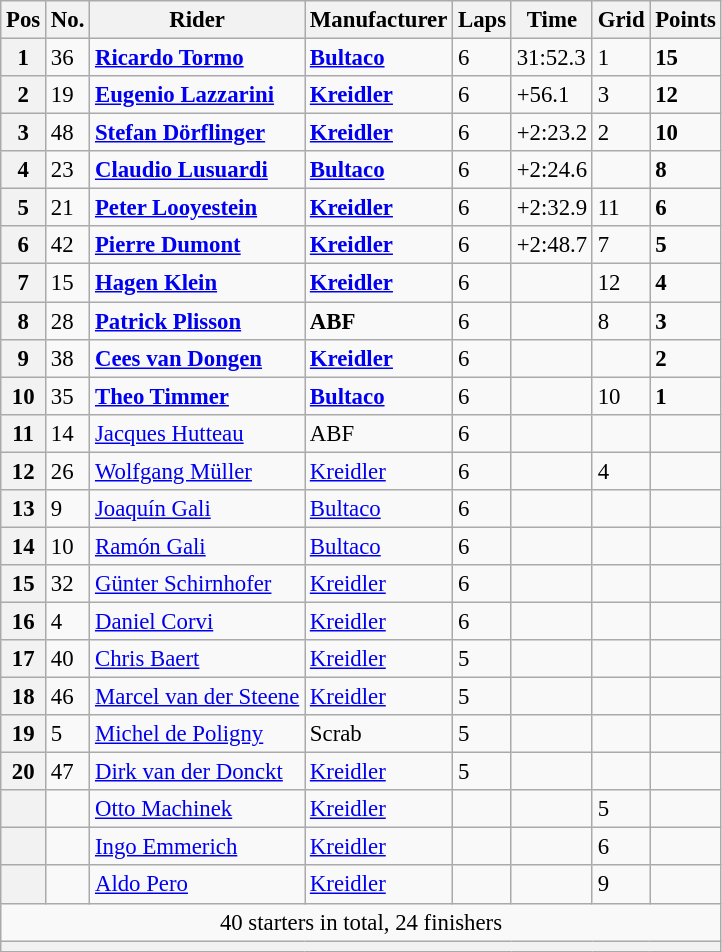<table class="wikitable" style="font-size: 95%;">
<tr>
<th>Pos</th>
<th>No.</th>
<th>Rider</th>
<th>Manufacturer</th>
<th>Laps</th>
<th>Time</th>
<th>Grid</th>
<th>Points</th>
</tr>
<tr>
<th>1</th>
<td>36</td>
<td> <strong><a href='#'>Ricardo Tormo</a></strong></td>
<td><strong><a href='#'>Bultaco</a></strong></td>
<td>6</td>
<td>31:52.3</td>
<td>1</td>
<td><strong>15</strong></td>
</tr>
<tr>
<th>2</th>
<td>19</td>
<td> <strong><a href='#'>Eugenio Lazzarini</a></strong></td>
<td><strong><a href='#'>Kreidler</a></strong></td>
<td>6</td>
<td>+56.1</td>
<td>3</td>
<td><strong>12</strong></td>
</tr>
<tr>
<th>3</th>
<td>48</td>
<td> <strong><a href='#'>Stefan Dörflinger</a></strong></td>
<td><strong><a href='#'>Kreidler</a></strong></td>
<td>6</td>
<td>+2:23.2</td>
<td>2</td>
<td><strong>10</strong></td>
</tr>
<tr>
<th>4</th>
<td>23</td>
<td> <strong><a href='#'>Claudio Lusuardi</a></strong></td>
<td><strong><a href='#'>Bultaco</a></strong></td>
<td>6</td>
<td>+2:24.6</td>
<td></td>
<td><strong>8</strong></td>
</tr>
<tr>
<th>5</th>
<td>21</td>
<td> <strong><a href='#'>Peter Looyestein</a></strong></td>
<td><strong><a href='#'>Kreidler</a></strong></td>
<td>6</td>
<td>+2:32.9</td>
<td>11</td>
<td><strong>6</strong></td>
</tr>
<tr>
<th>6</th>
<td>42</td>
<td> <strong><a href='#'>Pierre Dumont</a></strong></td>
<td><strong><a href='#'>Kreidler</a></strong></td>
<td>6</td>
<td>+2:48.7</td>
<td>7</td>
<td><strong>5</strong></td>
</tr>
<tr>
<th>7</th>
<td>15</td>
<td> <strong><a href='#'>Hagen Klein</a></strong></td>
<td><strong><a href='#'>Kreidler</a></strong></td>
<td>6</td>
<td></td>
<td>12</td>
<td><strong>4</strong></td>
</tr>
<tr>
<th>8</th>
<td>28</td>
<td> <strong><a href='#'>Patrick Plisson</a></strong></td>
<td><strong>ABF</strong></td>
<td>6</td>
<td></td>
<td>8</td>
<td><strong>3</strong></td>
</tr>
<tr>
<th>9</th>
<td>38</td>
<td> <strong><a href='#'>Cees van Dongen</a></strong></td>
<td><strong><a href='#'>Kreidler</a></strong></td>
<td>6</td>
<td></td>
<td></td>
<td><strong>2</strong></td>
</tr>
<tr>
<th>10</th>
<td>35</td>
<td> <strong><a href='#'>Theo Timmer</a></strong></td>
<td><strong><a href='#'>Bultaco</a></strong></td>
<td>6</td>
<td></td>
<td>10</td>
<td><strong>1</strong></td>
</tr>
<tr>
<th>11</th>
<td>14</td>
<td> <a href='#'>Jacques Hutteau</a></td>
<td>ABF</td>
<td>6</td>
<td></td>
<td></td>
<td></td>
</tr>
<tr>
<th>12</th>
<td>26</td>
<td> <a href='#'>Wolfgang Müller</a></td>
<td><a href='#'>Kreidler</a></td>
<td>6</td>
<td></td>
<td>4</td>
<td></td>
</tr>
<tr>
<th>13</th>
<td>9</td>
<td> <a href='#'>Joaquín Gali</a></td>
<td><a href='#'>Bultaco</a></td>
<td>6</td>
<td></td>
<td></td>
<td></td>
</tr>
<tr>
<th>14</th>
<td>10</td>
<td> <a href='#'>Ramón Gali</a></td>
<td><a href='#'>Bultaco</a></td>
<td>6</td>
<td></td>
<td></td>
<td></td>
</tr>
<tr>
<th>15</th>
<td>32</td>
<td> <a href='#'>Günter Schirnhofer</a></td>
<td><a href='#'>Kreidler</a></td>
<td>6</td>
<td></td>
<td></td>
<td></td>
</tr>
<tr>
<th>16</th>
<td>4</td>
<td> <a href='#'>Daniel Corvi</a></td>
<td><a href='#'>Kreidler</a></td>
<td>6</td>
<td></td>
<td></td>
<td></td>
</tr>
<tr>
<th>17</th>
<td>40</td>
<td> <a href='#'>Chris Baert</a></td>
<td><a href='#'>Kreidler</a></td>
<td>5</td>
<td></td>
<td></td>
<td></td>
</tr>
<tr>
<th>18</th>
<td>46</td>
<td> <a href='#'>Marcel van der Steene</a></td>
<td><a href='#'>Kreidler</a></td>
<td>5</td>
<td></td>
<td></td>
<td></td>
</tr>
<tr>
<th>19</th>
<td>5</td>
<td> <a href='#'>Michel de Poligny</a></td>
<td>Scrab</td>
<td>5</td>
<td></td>
<td></td>
<td></td>
</tr>
<tr>
<th>20</th>
<td>47</td>
<td> <a href='#'>Dirk van der Donckt</a></td>
<td><a href='#'>Kreidler</a></td>
<td>5</td>
<td></td>
<td></td>
<td></td>
</tr>
<tr>
<th></th>
<td></td>
<td> <a href='#'>Otto Machinek</a></td>
<td><a href='#'>Kreidler</a></td>
<td></td>
<td></td>
<td>5</td>
<td></td>
</tr>
<tr>
<th></th>
<td></td>
<td> <a href='#'>Ingo Emmerich</a></td>
<td><a href='#'>Kreidler</a></td>
<td></td>
<td></td>
<td>6</td>
<td></td>
</tr>
<tr>
<th></th>
<td></td>
<td> <a href='#'>Aldo Pero</a></td>
<td><a href='#'>Kreidler</a></td>
<td></td>
<td></td>
<td>9</td>
<td></td>
</tr>
<tr>
<td colspan=8 align=center>40 starters in total, 24 finishers</td>
</tr>
<tr>
<th colspan=8></th>
</tr>
</table>
